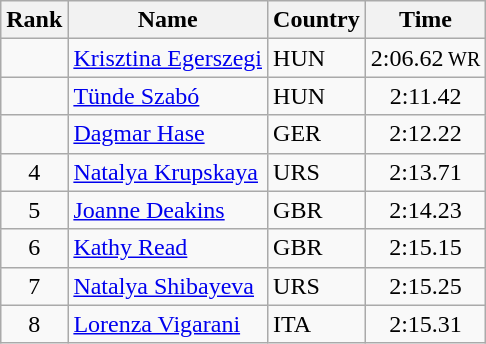<table class="wikitable">
<tr>
<th>Rank</th>
<th>Name</th>
<th>Country</th>
<th>Time</th>
</tr>
<tr>
<td align="center"></td>
<td><a href='#'>Krisztina Egerszegi</a></td>
<td> HUN</td>
<td align="center">2:06.62<small> WR</small></td>
</tr>
<tr>
<td align="center"></td>
<td><a href='#'>Tünde Szabó</a></td>
<td> HUN</td>
<td align="center">2:11.42</td>
</tr>
<tr>
<td align="center"></td>
<td><a href='#'>Dagmar Hase</a></td>
<td> GER</td>
<td align="center">2:12.22</td>
</tr>
<tr>
<td align="center">4</td>
<td><a href='#'>Natalya Krupskaya</a></td>
<td> URS</td>
<td align="center">2:13.71</td>
</tr>
<tr>
<td align="center">5</td>
<td><a href='#'>Joanne Deakins</a></td>
<td> GBR</td>
<td align="center">2:14.23</td>
</tr>
<tr>
<td align="center">6</td>
<td><a href='#'>Kathy Read</a></td>
<td> GBR</td>
<td align="center">2:15.15</td>
</tr>
<tr>
<td align="center">7</td>
<td><a href='#'>Natalya Shibayeva</a></td>
<td> URS</td>
<td align="center">2:15.25</td>
</tr>
<tr>
<td align="center">8</td>
<td><a href='#'>Lorenza Vigarani</a></td>
<td> ITA</td>
<td align="center">2:15.31</td>
</tr>
</table>
